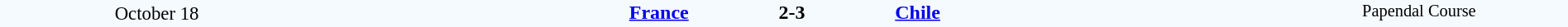<table style="width: 100%; background:#F5FAFF;" cellspacing="0">
<tr>
<td style=font-size:95% align=center rowspan=3 width=20%>October 18</td>
</tr>
<tr>
<td width=24% align=right><strong><a href='#'>France</a></strong> </td>
<td align=center width=13%><strong>2-3</strong></td>
<td width=24%> <strong><a href='#'>Chile</a></strong></td>
<td style=font-size:85% rowspan=3 valign=top align=center>Papendal Course</td>
</tr>
<tr style=font-size:85%>
<td align=right valign=top></td>
<td></td>
<td valign=top></td>
</tr>
</table>
